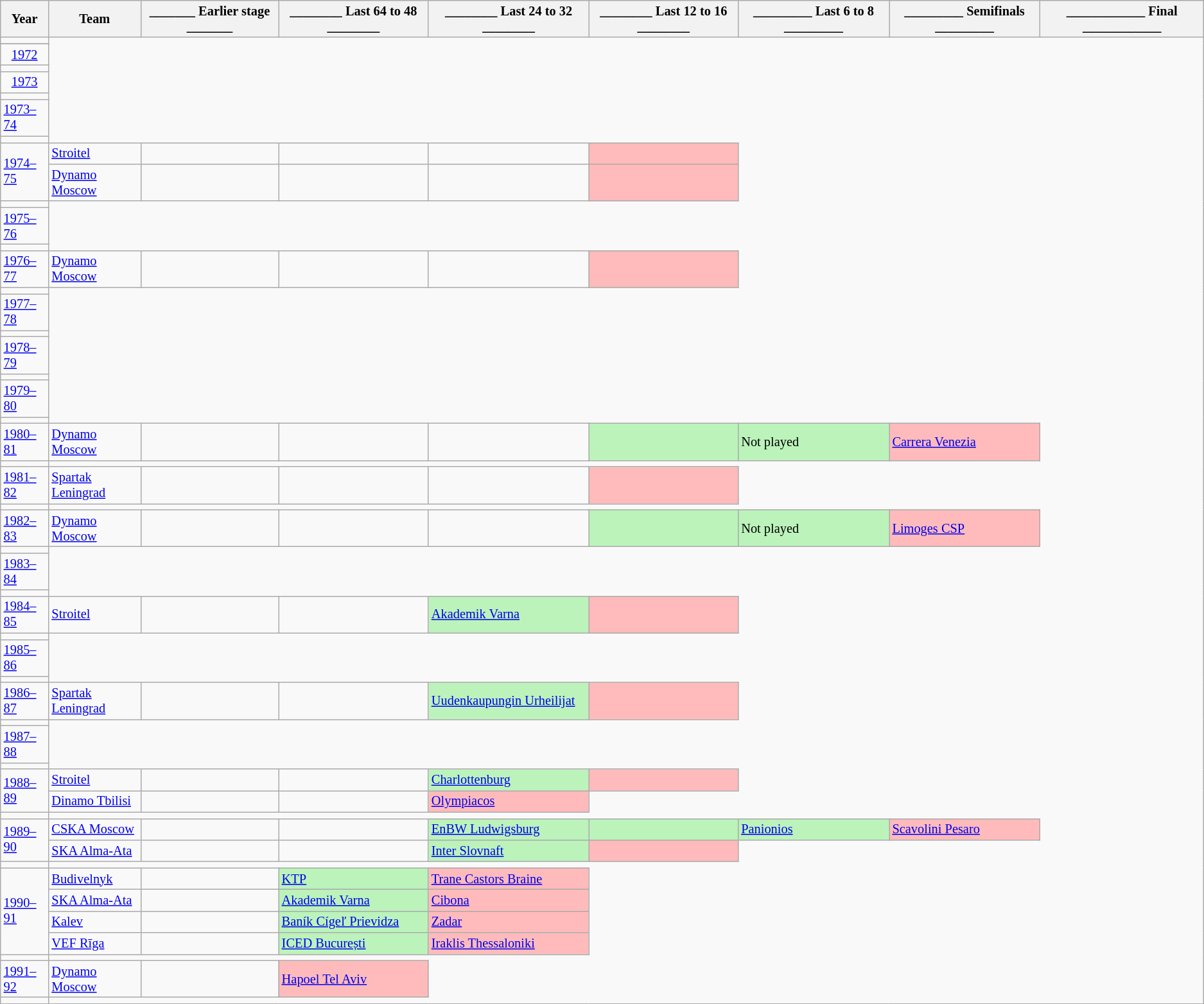<table class="wikitable" style="font-size:85%">
<tr>
<th>Year</th>
<th>Team</th>
<th>_______ Earlier stage _______</th>
<th>________ Last 64 to 48 ________</th>
<th>________ Last 24 to 32 ________</th>
<th>________ Last 12 to 16 ________</th>
<th>_________ Last 6 to 8 _________</th>
<th>_________ Semifinals _________</th>
<th>____________ Final ____________</th>
</tr>
<tr>
<td></td>
</tr>
<tr>
</tr>
<tr>
<td style="text-align:center;"><a href='#'>1972</a></td>
</tr>
<tr>
<td></td>
</tr>
<tr>
<td style="text-align:center;"><a href='#'>1973</a></td>
</tr>
<tr>
<td></td>
</tr>
<tr>
<td><a href='#'>1973–74</a></td>
</tr>
<tr>
<td></td>
</tr>
<tr>
<td rowspan="2"><a href='#'>1974–75</a></td>
<td><a href='#'>Stroitel</a></td>
<td></td>
<td></td>
<td></td>
<td bgcolor=#FFBBBB></td>
</tr>
<tr>
<td><a href='#'>Dynamo Moscow</a></td>
<td></td>
<td></td>
<td></td>
<td bgcolor=#FFBBBB></td>
</tr>
<tr>
<td></td>
</tr>
<tr>
<td><a href='#'>1975–76</a></td>
</tr>
<tr>
<td></td>
</tr>
<tr>
<td><a href='#'>1976–77</a></td>
<td><a href='#'>Dynamo Moscow</a></td>
<td></td>
<td></td>
<td></td>
<td bgcolor=#FFBBBB></td>
</tr>
<tr>
<td></td>
</tr>
<tr>
<td><a href='#'>1977–78</a></td>
</tr>
<tr>
<td></td>
</tr>
<tr>
<td><a href='#'>1978–79</a></td>
</tr>
<tr>
<td></td>
</tr>
<tr>
<td><a href='#'>1979–80</a></td>
</tr>
<tr>
<td></td>
</tr>
<tr>
<td><a href='#'>1980–81</a></td>
<td><a href='#'>Dynamo Moscow</a></td>
<td></td>
<td></td>
<td></td>
<td bgcolor=#BBF3BB></td>
<td bgcolor=#BBF3BB>Not played</td>
<td bgcolor=#FFBBBB> <a href='#'>Carrera Venezia</a></td>
</tr>
<tr>
<td></td>
</tr>
<tr>
<td><a href='#'>1981–82</a></td>
<td><a href='#'>Spartak Leningrad</a></td>
<td></td>
<td></td>
<td></td>
<td bgcolor=#FFBBBB></td>
</tr>
<tr>
<td></td>
</tr>
<tr>
<td><a href='#'>1982–83</a></td>
<td><a href='#'>Dynamo Moscow</a></td>
<td></td>
<td></td>
<td></td>
<td bgcolor=#BBF3BB></td>
<td bgcolor=#BBF3BB>Not played</td>
<td bgcolor=#FFBBBB> <a href='#'>Limoges CSP</a></td>
</tr>
<tr>
<td></td>
</tr>
<tr>
<td><a href='#'>1983–84</a></td>
</tr>
<tr>
<td></td>
</tr>
<tr>
<td><a href='#'>1984–85</a></td>
<td><a href='#'>Stroitel</a></td>
<td></td>
<td></td>
<td bgcolor=#BBF3BB> <a href='#'>Akademik Varna</a></td>
<td bgcolor=#FFBBBB></td>
</tr>
<tr>
<td></td>
</tr>
<tr>
<td><a href='#'>1985–86</a></td>
</tr>
<tr>
<td></td>
</tr>
<tr>
<td><a href='#'>1986–87</a></td>
<td><a href='#'>Spartak Leningrad</a></td>
<td></td>
<td></td>
<td bgcolor=#BBF3BB> <a href='#'>Uudenkaupungin Urheilijat</a></td>
<td bgcolor=#FFBBBB></td>
</tr>
<tr>
<td></td>
</tr>
<tr>
<td><a href='#'>1987–88</a></td>
</tr>
<tr>
<td></td>
</tr>
<tr>
<td rowspan="2"><a href='#'>1988–89</a></td>
<td><a href='#'>Stroitel</a></td>
<td></td>
<td></td>
<td bgcolor=#BBF3BB> <a href='#'>Charlottenburg</a></td>
<td bgcolor=#FFBBBB></td>
</tr>
<tr>
<td><a href='#'>Dinamo Tbilisi</a></td>
<td></td>
<td></td>
<td bgcolor=#FFBBBB> <a href='#'>Olympiacos</a></td>
</tr>
<tr>
<td></td>
</tr>
<tr>
<td rowspan="2"><a href='#'>1989–90</a></td>
<td><a href='#'>CSKA Moscow</a></td>
<td></td>
<td></td>
<td bgcolor=#BBF3BB> <a href='#'>EnBW Ludwigsburg</a></td>
<td bgcolor=#BBF3BB></td>
<td bgcolor=#BBF3BB> <a href='#'>Panionios</a></td>
<td bgcolor=#FFBBBB> <a href='#'>Scavolini Pesaro</a></td>
</tr>
<tr>
<td><a href='#'>SKA Alma-Ata</a></td>
<td></td>
<td></td>
<td bgcolor=#BBF3BB> <a href='#'>Inter Slovnaft</a></td>
<td bgcolor=#FFBBBB></td>
</tr>
<tr>
<td></td>
</tr>
<tr>
<td rowspan="4"><a href='#'>1990–91</a></td>
<td><a href='#'>Budivelnyk</a></td>
<td></td>
<td bgcolor=#BBF3BB> <a href='#'>KTP</a></td>
<td bgcolor=#FFBBBB> <a href='#'>Trane Castors Braine</a></td>
</tr>
<tr>
<td><a href='#'>SKA Alma-Ata</a></td>
<td></td>
<td bgcolor=#BBF3BB> <a href='#'>Akademik Varna</a></td>
<td bgcolor=#FFBBBB> <a href='#'>Cibona</a></td>
</tr>
<tr>
<td><a href='#'>Kalev</a></td>
<td></td>
<td bgcolor=#BBF3BB> <a href='#'>Baník Cígeľ Prievidza</a></td>
<td bgcolor=#FFBBBB> <a href='#'>Zadar</a></td>
</tr>
<tr>
<td><a href='#'>VEF Rīga</a></td>
<td></td>
<td bgcolor=#BBF3BB> <a href='#'>ICED București</a></td>
<td bgcolor=#FFBBBB> <a href='#'>Iraklis Thessaloniki</a></td>
</tr>
<tr>
<td></td>
</tr>
<tr>
<td><a href='#'>1991–92</a></td>
<td><a href='#'>Dynamo Moscow</a></td>
<td></td>
<td bgcolor=#FFBBBB> <a href='#'>Hapoel Tel Aviv</a></td>
</tr>
<tr>
<td></td>
</tr>
<tr>
</tr>
</table>
